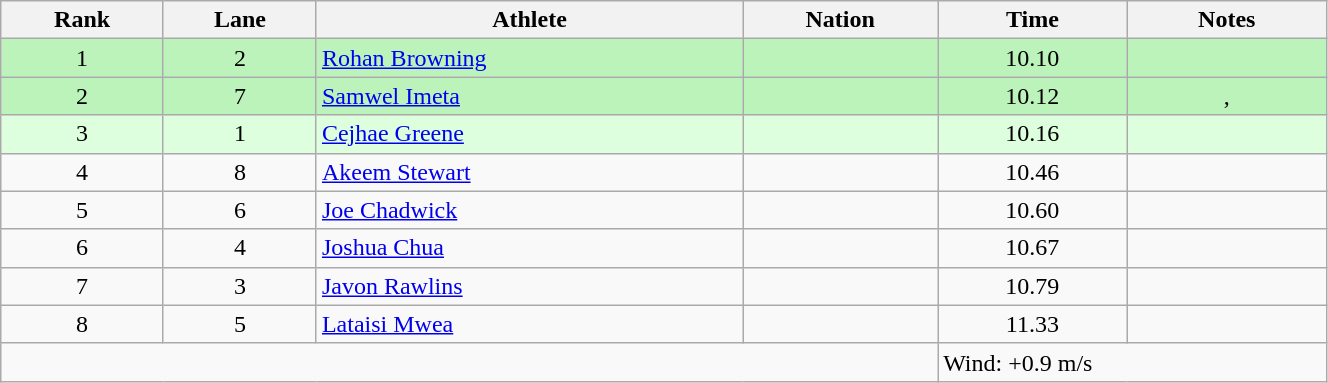<table class="wikitable sortable" style="text-align:center;width: 70%;">
<tr>
<th scope="col">Rank</th>
<th scope="col">Lane</th>
<th scope="col">Athlete</th>
<th scope="col">Nation</th>
<th scope="col">Time</th>
<th scope="col">Notes</th>
</tr>
<tr bgcolor="#bbf3bb">
<td>1</td>
<td>2</td>
<td align=left><a href='#'>Rohan Browning</a></td>
<td align=left></td>
<td>10.10</td>
<td></td>
</tr>
<tr bgcolor="#bbf3bb">
<td>2</td>
<td>7</td>
<td align=left><a href='#'>Samwel Imeta</a></td>
<td align=left></td>
<td>10.12</td>
<td>, </td>
</tr>
<tr bgcolor="ddffdd">
<td>3</td>
<td>1</td>
<td align=left><a href='#'>Cejhae Greene</a></td>
<td align=left></td>
<td>10.16</td>
<td></td>
</tr>
<tr>
<td>4</td>
<td>8</td>
<td align=left><a href='#'>Akeem Stewart</a></td>
<td align=left></td>
<td>10.46</td>
<td></td>
</tr>
<tr>
<td>5</td>
<td>6</td>
<td align=left><a href='#'>Joe Chadwick</a></td>
<td align=left></td>
<td>10.60</td>
<td></td>
</tr>
<tr>
<td>6</td>
<td>4</td>
<td align=left><a href='#'>Joshua Chua</a></td>
<td align=left></td>
<td>10.67</td>
<td></td>
</tr>
<tr>
<td>7</td>
<td>3</td>
<td align=left><a href='#'>Javon Rawlins</a></td>
<td align=left></td>
<td>10.79</td>
<td></td>
</tr>
<tr>
<td>8</td>
<td>5</td>
<td align=left><a href='#'>Lataisi Mwea</a></td>
<td align=left></td>
<td>11.33</td>
<td></td>
</tr>
<tr class="sortbottom">
<td colspan="4"></td>
<td colspan="2" style="text-align:left;">Wind: +0.9 m/s</td>
</tr>
</table>
